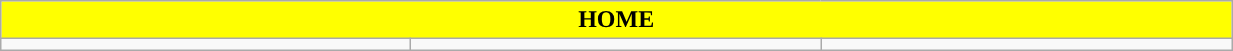<table class="wikitable collapsible collapsed" style="width:65%">
<tr>
<th colspan=12 ! style="color:black; background:yellow">HOME</th>
</tr>
<tr>
<td></td>
<td></td>
<td></td>
</tr>
</table>
